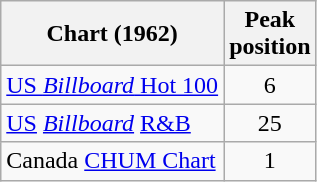<table class="wikitable sortable">
<tr>
<th align="left">Chart (1962)</th>
<th style="text-align:center;">Peak<br>position</th>
</tr>
<tr>
<td align="left"><a href='#'>US <em>Billboard</em> Hot 100</a></td>
<td style="text-align:center;">6</td>
</tr>
<tr>
<td align="left"><a href='#'>US</a> <em><a href='#'>Billboard</a></em> <a href='#'>R&B</a></td>
<td style="text-align:center;">25</td>
</tr>
<tr>
<td align="left">Canada <a href='#'>CHUM Chart</a></td>
<td style="text-align:center;">1</td>
</tr>
</table>
